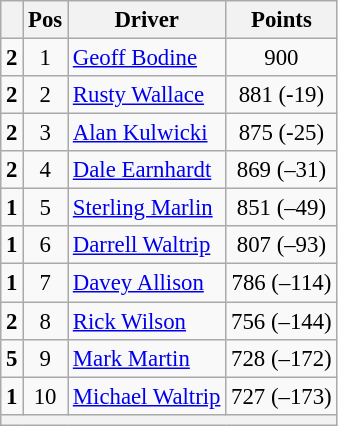<table class="wikitable" style="font-size: 95%;">
<tr>
<th></th>
<th>Pos</th>
<th>Driver</th>
<th>Points</th>
</tr>
<tr>
<td align="left">  <strong>2</strong></td>
<td style="text-align:center;">1</td>
<td><a href='#'>Geoff Bodine</a></td>
<td style="text-align:center;">900</td>
</tr>
<tr>
<td align="left">  <strong>2</strong></td>
<td style="text-align:center;">2</td>
<td><a href='#'>Rusty Wallace</a></td>
<td style="text-align:center;">881 (-19)</td>
</tr>
<tr>
<td align="left">  <strong>2</strong></td>
<td style="text-align:center;">3</td>
<td><a href='#'>Alan Kulwicki</a></td>
<td style="text-align:center;">875 (-25)</td>
</tr>
<tr>
<td align="left">  <strong>2</strong></td>
<td style="text-align:center;">4</td>
<td><a href='#'>Dale Earnhardt</a></td>
<td style="text-align:center;">869 (–31)</td>
</tr>
<tr>
<td align="left">  <strong>1</strong></td>
<td style="text-align:center;">5</td>
<td><a href='#'>Sterling Marlin</a></td>
<td style="text-align:center;">851 (–49)</td>
</tr>
<tr>
<td align="left">  <strong>1</strong></td>
<td style="text-align:center;">6</td>
<td><a href='#'>Darrell Waltrip</a></td>
<td style="text-align:center;">807 (–93)</td>
</tr>
<tr>
<td align="left">  <strong>1</strong></td>
<td style="text-align:center;">7</td>
<td><a href='#'>Davey Allison</a></td>
<td style="text-align:center;">786 (–114)</td>
</tr>
<tr>
<td align="left">  <strong>2</strong></td>
<td style="text-align:center;">8</td>
<td><a href='#'>Rick Wilson</a></td>
<td style="text-align:center;">756 (–144)</td>
</tr>
<tr>
<td align="left">  <strong>5</strong></td>
<td style="text-align:center;">9</td>
<td><a href='#'>Mark Martin</a></td>
<td style="text-align:center;">728 (–172)</td>
</tr>
<tr>
<td align="left">  <strong>1</strong></td>
<td style="text-align:center;">10</td>
<td><a href='#'>Michael Waltrip</a></td>
<td style="text-align:center;">727 (–173)</td>
</tr>
<tr class="sortbottom">
<th colspan="9"></th>
</tr>
</table>
